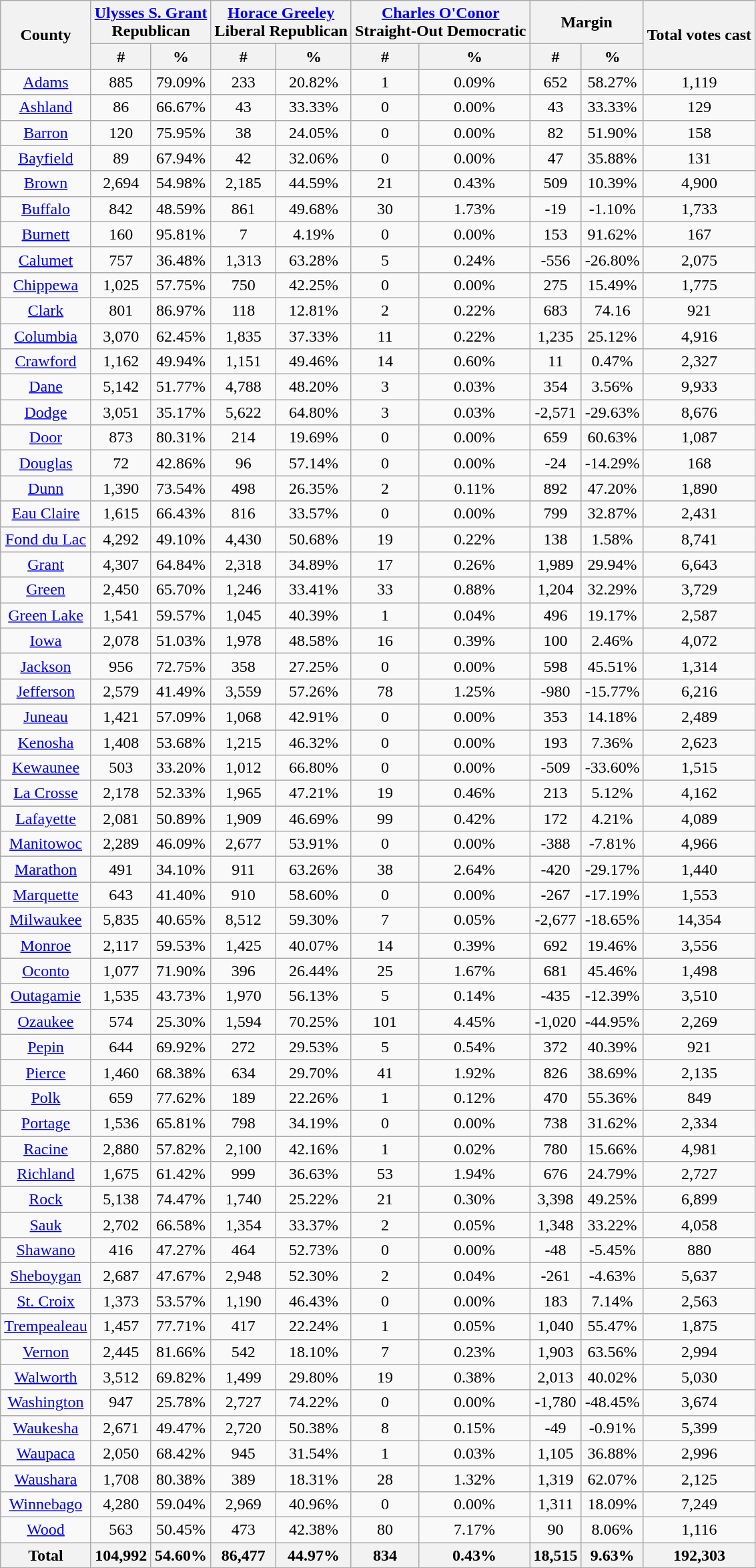<table class="wikitable sortable" style="text-align:center">
<tr>
<th rowspan="2" style="text-align:center;">County</th>
<th colspan="2" style="text-align:center;"><a href='#'>Ulysses S. Grant</a><br>Republican</th>
<th colspan="2" style="text-align:center;"><a href='#'>Horace Greeley</a><br>Liberal Republican</th>
<th colspan="2" style="text-align:center;"><a href='#'>Charles O'Conor</a><br>Straight-Out Democratic</th>
<th colspan="2" style="text-align:center;">Margin</th>
<th rowspan="2" style="text-align:center;">Total votes cast</th>
</tr>
<tr>
<th style="text-align:center;" data-sort-type="number">#</th>
<th style="text-align:center;" data-sort-type="number">%</th>
<th style="text-align:center;" data-sort-type="number">#</th>
<th style="text-align:center;" data-sort-type="number">%</th>
<th style="text-align:center;" data-sort-type="number">#</th>
<th style="text-align:center;" data-sort-type="number">%</th>
<th style="text-align:center;" data-sort-type="number">#</th>
<th style="text-align:center;" data-sort-type="number">%</th>
</tr>
<tr style="text-align:center;">
<td><a href='#'>Adams</a></td>
<td>885</td>
<td>79.09%</td>
<td>233</td>
<td>20.82%</td>
<td>1</td>
<td>0.09%</td>
<td>652</td>
<td>58.27%</td>
<td>1,119</td>
</tr>
<tr style="text-align:center;">
<td><a href='#'>Ashland</a></td>
<td>86</td>
<td>66.67%</td>
<td>43</td>
<td>33.33%</td>
<td>0</td>
<td>0.00%</td>
<td>43</td>
<td>33.33%</td>
<td>129</td>
</tr>
<tr style="text-align:center;">
<td><a href='#'>Barron</a></td>
<td>120</td>
<td>75.95%</td>
<td>38</td>
<td>24.05%</td>
<td>0</td>
<td>0.00%</td>
<td>82</td>
<td>51.90%</td>
<td>158</td>
</tr>
<tr style="text-align:center;">
<td><a href='#'>Bayfield</a></td>
<td>89</td>
<td>67.94%</td>
<td>42</td>
<td>32.06%</td>
<td>0</td>
<td>0.00%</td>
<td>47</td>
<td>35.88%</td>
<td>131</td>
</tr>
<tr style="text-align:center;">
<td><a href='#'>Brown</a></td>
<td>2,694</td>
<td>54.98%</td>
<td>2,185</td>
<td>44.59%</td>
<td>21</td>
<td>0.43%</td>
<td>509</td>
<td>10.39%</td>
<td>4,900</td>
</tr>
<tr style="text-align:center;">
<td><a href='#'>Buffalo</a></td>
<td>842</td>
<td>48.59%</td>
<td>861</td>
<td>49.68%</td>
<td>30</td>
<td>1.73%</td>
<td>-19</td>
<td>-1.10%</td>
<td>1,733</td>
</tr>
<tr style="text-align:center;">
<td><a href='#'>Burnett</a></td>
<td>160</td>
<td>95.81%</td>
<td>7</td>
<td>4.19%</td>
<td>0</td>
<td>0.00%</td>
<td>153</td>
<td>91.62%</td>
<td>167</td>
</tr>
<tr style="text-align:center;">
<td><a href='#'>Calumet</a></td>
<td>757</td>
<td>36.48%</td>
<td>1,313</td>
<td>63.28%</td>
<td>5</td>
<td>0.24%</td>
<td>-556</td>
<td>-26.80%</td>
<td>2,075</td>
</tr>
<tr style="text-align:center;">
<td><a href='#'>Chippewa</a></td>
<td>1,025</td>
<td>57.75%</td>
<td>750</td>
<td>42.25%</td>
<td>0</td>
<td>0.00%</td>
<td>275</td>
<td>15.49%</td>
<td>1,775</td>
</tr>
<tr style="text-align:center;">
<td><a href='#'>Clark</a></td>
<td>801</td>
<td>86.97%</td>
<td>118</td>
<td>12.81%</td>
<td>2</td>
<td>0.22%</td>
<td>683</td>
<td>74.16</td>
<td>921</td>
</tr>
<tr style="text-align:center;">
<td><a href='#'>Columbia</a></td>
<td>3,070</td>
<td>62.45%</td>
<td>1,835</td>
<td>37.33%</td>
<td>11</td>
<td>0.22%</td>
<td>1,235</td>
<td>25.12%</td>
<td>4,916</td>
</tr>
<tr style="text-align:center;">
<td><a href='#'>Crawford</a></td>
<td>1,162</td>
<td>49.94%</td>
<td>1,151</td>
<td>49.46%</td>
<td>14</td>
<td>0.60%</td>
<td>11</td>
<td>0.47%</td>
<td>2,327</td>
</tr>
<tr style="text-align:center;">
<td><a href='#'>Dane</a></td>
<td>5,142</td>
<td>51.77%</td>
<td>4,788</td>
<td>48.20%</td>
<td>3</td>
<td>0.03%</td>
<td>354</td>
<td>3.56%</td>
<td>9,933</td>
</tr>
<tr style="text-align:center;">
<td><a href='#'>Dodge</a></td>
<td>3,051</td>
<td>35.17%</td>
<td>5,622</td>
<td>64.80%</td>
<td>3</td>
<td>0.03%</td>
<td>-2,571</td>
<td>-29.63%</td>
<td>8,676</td>
</tr>
<tr style="text-align:center;">
<td><a href='#'>Door</a></td>
<td>873</td>
<td>80.31%</td>
<td>214</td>
<td>19.69%</td>
<td>0</td>
<td>0.00%</td>
<td>659</td>
<td>60.63%</td>
<td>1,087</td>
</tr>
<tr style="text-align:center;">
<td><a href='#'>Douglas</a></td>
<td>72</td>
<td>42.86%</td>
<td>96</td>
<td>57.14%</td>
<td>0</td>
<td>0.00%</td>
<td>-24</td>
<td>-14.29%</td>
<td>168</td>
</tr>
<tr style="text-align:center;">
<td><a href='#'>Dunn</a></td>
<td>1,390</td>
<td>73.54%</td>
<td>498</td>
<td>26.35%</td>
<td>2</td>
<td>0.11%</td>
<td>892</td>
<td>47.20%</td>
<td>1,890</td>
</tr>
<tr style="text-align:center;">
<td><a href='#'>Eau Claire</a></td>
<td>1,615</td>
<td>66.43%</td>
<td>816</td>
<td>33.57%</td>
<td>0</td>
<td>0.00%</td>
<td>799</td>
<td>32.87%</td>
<td>2,431</td>
</tr>
<tr style="text-align:center;">
<td><a href='#'>Fond du Lac</a></td>
<td>4,292</td>
<td>49.10%</td>
<td>4,430</td>
<td>50.68%</td>
<td>19</td>
<td>0.22%</td>
<td>138</td>
<td>1.58%</td>
<td>8,741</td>
</tr>
<tr style="text-align:center;">
<td><a href='#'>Grant</a></td>
<td>4,307</td>
<td>64.84%</td>
<td>2,318</td>
<td>34.89%</td>
<td>17</td>
<td>0.26%</td>
<td>1,989</td>
<td>29.94%</td>
<td>6,643</td>
</tr>
<tr style="text-align:center;">
<td><a href='#'>Green</a></td>
<td>2,450</td>
<td>65.70%</td>
<td>1,246</td>
<td>33.41%</td>
<td>33</td>
<td>0.88%</td>
<td>1,204</td>
<td>32.29%</td>
<td>3,729</td>
</tr>
<tr style="text-align:center;">
<td><a href='#'>Green Lake</a></td>
<td>1,541</td>
<td>59.57%</td>
<td>1,045</td>
<td>40.39%</td>
<td>1</td>
<td>0.04%</td>
<td>496</td>
<td>19.17%</td>
<td>2,587</td>
</tr>
<tr style="text-align:center;">
<td><a href='#'>Iowa</a></td>
<td>2,078</td>
<td>51.03%</td>
<td>1,978</td>
<td>48.58%</td>
<td>16</td>
<td>0.39%</td>
<td>100</td>
<td>2.46%</td>
<td>4,072</td>
</tr>
<tr style="text-align:center;">
<td><a href='#'>Jackson</a></td>
<td>956</td>
<td>72.75%</td>
<td>358</td>
<td>27.25%</td>
<td>0</td>
<td>0.00%</td>
<td>598</td>
<td>45.51%</td>
<td>1,314</td>
</tr>
<tr style="text-align:center;">
<td><a href='#'>Jefferson</a></td>
<td>2,579</td>
<td>41.49%</td>
<td>3,559</td>
<td>57.26%</td>
<td>78</td>
<td>1.25%</td>
<td>-980</td>
<td>-15.77%</td>
<td>6,216</td>
</tr>
<tr style="text-align:center;">
<td><a href='#'>Juneau</a></td>
<td>1,421</td>
<td>57.09%</td>
<td>1,068</td>
<td>42.91%</td>
<td>0</td>
<td>0.00%</td>
<td>353</td>
<td>14.18%</td>
<td>2,489</td>
</tr>
<tr style="text-align:center;">
<td><a href='#'>Kenosha</a></td>
<td>1,408</td>
<td>53.68%</td>
<td>1,215</td>
<td>46.32%</td>
<td>0</td>
<td>0.00%</td>
<td>193</td>
<td>7.36%</td>
<td>2,623</td>
</tr>
<tr style="text-align:center;">
<td><a href='#'>Kewaunee</a></td>
<td>503</td>
<td>33.20%</td>
<td>1,012</td>
<td>66.80%</td>
<td>0</td>
<td>0.00%</td>
<td>-509</td>
<td>-33.60%</td>
<td>1,515</td>
</tr>
<tr style="text-align:center;">
<td><a href='#'>La Crosse</a></td>
<td>2,178</td>
<td>52.33%</td>
<td>1,965</td>
<td>47.21%</td>
<td>19</td>
<td>0.46%</td>
<td>213</td>
<td>5.12%</td>
<td>4,162</td>
</tr>
<tr style="text-align:center;">
<td><a href='#'>Lafayette</a></td>
<td>2,081</td>
<td>50.89%</td>
<td>1,909</td>
<td>46.69%</td>
<td>99</td>
<td>0.42%</td>
<td>172</td>
<td>4.21%</td>
<td>4,089</td>
</tr>
<tr style="text-align:center;">
<td><a href='#'>Manitowoc</a></td>
<td>2,289</td>
<td>46.09%</td>
<td>2,677</td>
<td>53.91%</td>
<td>0</td>
<td>0.00%</td>
<td>-388</td>
<td>-7.81%</td>
<td>4,966</td>
</tr>
<tr style="text-align:center;">
<td><a href='#'>Marathon</a></td>
<td>491</td>
<td>34.10%</td>
<td>911</td>
<td>63.26%</td>
<td>38</td>
<td>2.64%</td>
<td>-420</td>
<td>-29.17%</td>
<td>1,440</td>
</tr>
<tr style="text-align:center;">
<td><a href='#'>Marquette</a></td>
<td>643</td>
<td>41.40%</td>
<td>910</td>
<td>58.60%</td>
<td>0</td>
<td>0.00%</td>
<td>-267</td>
<td>-17.19%</td>
<td>1,553</td>
</tr>
<tr style="text-align:center;">
<td><a href='#'>Milwaukee</a></td>
<td>5,835</td>
<td>40.65%</td>
<td>8,512</td>
<td>59.30%</td>
<td>7</td>
<td>0.05%</td>
<td>-2,677</td>
<td>-18.65%</td>
<td>14,354</td>
</tr>
<tr style="text-align:center;">
<td><a href='#'>Monroe</a></td>
<td>2,117</td>
<td>59.53%</td>
<td>1,425</td>
<td>40.07%</td>
<td>14</td>
<td>0.39%</td>
<td>692</td>
<td>19.46%</td>
<td>3,556</td>
</tr>
<tr style="text-align:center;">
<td><a href='#'>Oconto</a></td>
<td>1,077</td>
<td>71.90%</td>
<td>396</td>
<td>26.44%</td>
<td>25</td>
<td>1.67%</td>
<td>681</td>
<td>45.46%</td>
<td>1,498</td>
</tr>
<tr style="text-align:center;">
<td><a href='#'>Outagamie</a></td>
<td>1,535</td>
<td>43.73%</td>
<td>1,970</td>
<td>56.13%</td>
<td>5</td>
<td>0.14%</td>
<td>-435</td>
<td>-12.39%</td>
<td>3,510</td>
</tr>
<tr style="text-align:center;">
<td><a href='#'>Ozaukee</a></td>
<td>574</td>
<td>25.30%</td>
<td>1,594</td>
<td>70.25%</td>
<td>101</td>
<td>4.45%</td>
<td>-1,020</td>
<td>-44.95%</td>
<td>2,269</td>
</tr>
<tr style="text-align:center;">
<td><a href='#'>Pepin</a></td>
<td>644</td>
<td>69.92%</td>
<td>272</td>
<td>29.53%</td>
<td>5</td>
<td>0.54%</td>
<td>372</td>
<td>40.39%</td>
<td>921</td>
</tr>
<tr style="text-align:center;">
<td><a href='#'>Pierce</a></td>
<td>1,460</td>
<td>68.38%</td>
<td>634</td>
<td>29.70%</td>
<td>41</td>
<td>1.92%</td>
<td>826</td>
<td>38.69%</td>
<td>2,135</td>
</tr>
<tr style="text-align:center;">
<td><a href='#'>Polk</a></td>
<td>659</td>
<td>77.62%</td>
<td>189</td>
<td>22.26%</td>
<td>1</td>
<td>0.12%</td>
<td>470</td>
<td>55.36%</td>
<td>849</td>
</tr>
<tr style="text-align:center;">
<td><a href='#'>Portage</a></td>
<td>1,536</td>
<td>65.81%</td>
<td>798</td>
<td>34.19%</td>
<td>0</td>
<td>0.00%</td>
<td>738</td>
<td>31.62%</td>
<td>2,334</td>
</tr>
<tr style="text-align:center;">
<td><a href='#'>Racine</a></td>
<td>2,880</td>
<td>57.82%</td>
<td>2,100</td>
<td>42.16%</td>
<td>1</td>
<td>0.02%</td>
<td>780</td>
<td>15.66%</td>
<td>4,981</td>
</tr>
<tr style="text-align:center;">
<td><a href='#'>Richland</a></td>
<td>1,675</td>
<td>61.42%</td>
<td>999</td>
<td>36.63%</td>
<td>53</td>
<td>1.94%</td>
<td>676</td>
<td>24.79%</td>
<td>2,727</td>
</tr>
<tr style="text-align:center;">
<td><a href='#'>Rock</a></td>
<td>5,138</td>
<td>74.47%</td>
<td>1,740</td>
<td>25.22%</td>
<td>21</td>
<td>0.30%</td>
<td>3,398</td>
<td>49.25%</td>
<td>6,899</td>
</tr>
<tr style="text-align:center;">
<td><a href='#'>Sauk</a></td>
<td>2,702</td>
<td>66.58%</td>
<td>1,354</td>
<td>33.37%</td>
<td>2</td>
<td>0.05%</td>
<td>1,348</td>
<td>33.22%</td>
<td>4,058</td>
</tr>
<tr style="text-align:center;">
<td><a href='#'>Shawano</a></td>
<td>416</td>
<td>47.27%</td>
<td>464</td>
<td>52.73%</td>
<td>0</td>
<td>0.00%</td>
<td>-48</td>
<td>-5.45%</td>
<td>880</td>
</tr>
<tr style="text-align:center;">
<td><a href='#'>Sheboygan</a></td>
<td>2,687</td>
<td>47.67%</td>
<td>2,948</td>
<td>52.30%</td>
<td>2</td>
<td>0.04%</td>
<td>-261</td>
<td>-4.63%</td>
<td>5,637</td>
</tr>
<tr style="text-align:center;">
<td><a href='#'>St. Croix</a></td>
<td>1,373</td>
<td>53.57%</td>
<td>1,190</td>
<td>46.43%</td>
<td>0</td>
<td>0.00%</td>
<td>183</td>
<td>7.14%</td>
<td>2,563</td>
</tr>
<tr style="text-align:center;">
<td><a href='#'>Trempealeau</a></td>
<td>1,457</td>
<td>77.71%</td>
<td>417</td>
<td>22.24%</td>
<td>1</td>
<td>0.05%</td>
<td>1,040</td>
<td>55.47%</td>
<td>1,875</td>
</tr>
<tr style="text-align:center;">
<td><a href='#'>Vernon</a></td>
<td>2,445</td>
<td>81.66%</td>
<td>542</td>
<td>18.10%</td>
<td>7</td>
<td>0.23%</td>
<td>1,903</td>
<td>63.56%</td>
<td>2,994</td>
</tr>
<tr style="text-align:center;">
<td><a href='#'>Walworth</a></td>
<td>3,512</td>
<td>69.82%</td>
<td>1,499</td>
<td>29.80%</td>
<td>19</td>
<td>0.38%</td>
<td>2,013</td>
<td>40.02%</td>
<td>5,030</td>
</tr>
<tr style="text-align:center;">
<td><a href='#'>Washington</a></td>
<td>947</td>
<td>25.78%</td>
<td>2,727</td>
<td>74.22%</td>
<td>0</td>
<td>0.00%</td>
<td>-1,780</td>
<td>-48.45%</td>
<td>3,674</td>
</tr>
<tr style="text-align:center;">
<td><a href='#'>Waukesha</a></td>
<td>2,671</td>
<td>49.47%</td>
<td>2,720</td>
<td>50.38%</td>
<td>8</td>
<td>0.15%</td>
<td>-49</td>
<td>-0.91%</td>
<td>5,399</td>
</tr>
<tr style="text-align:center;">
<td><a href='#'>Waupaca</a></td>
<td>2,050</td>
<td>68.42%</td>
<td>945</td>
<td>31.54%</td>
<td>1</td>
<td>0.03%</td>
<td>1,105</td>
<td>36.88%</td>
<td>2,996</td>
</tr>
<tr style="text-align:center;">
<td><a href='#'>Waushara</a></td>
<td>1,708</td>
<td>80.38%</td>
<td>389</td>
<td>18.31%</td>
<td>28</td>
<td>1.32%</td>
<td>1,319</td>
<td>62.07%</td>
<td>2,125</td>
</tr>
<tr style="text-align:center;">
<td><a href='#'>Winnebago</a></td>
<td>4,280</td>
<td>59.04%</td>
<td>2,969</td>
<td>40.96%</td>
<td>0</td>
<td>0.00%</td>
<td>1,311</td>
<td>18.09%</td>
<td>7,249</td>
</tr>
<tr style="text-align:center;">
<td><a href='#'>Wood</a></td>
<td>563</td>
<td>50.45%</td>
<td>473</td>
<td>42.38%</td>
<td>80</td>
<td>7.17%</td>
<td>90</td>
<td>8.06%</td>
<td>1,116</td>
</tr>
<tr>
<th>Total</th>
<th>104,992</th>
<th>54.60%</th>
<th>86,477</th>
<th>44.97%</th>
<th>834</th>
<th>0.43%</th>
<th>18,515</th>
<th>9.63%</th>
<th>192,303</th>
</tr>
</table>
